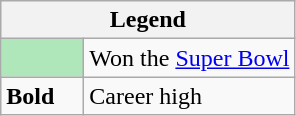<table class="wikitable mw-collapsible">
<tr>
<th colspan="2">Legend</th>
</tr>
<tr>
<td style="background:#afe6ba; width:3em;"></td>
<td>Won the <a href='#'>Super Bowl</a></td>
</tr>
<tr>
<td><strong>Bold</strong></td>
<td>Career high</td>
</tr>
</table>
